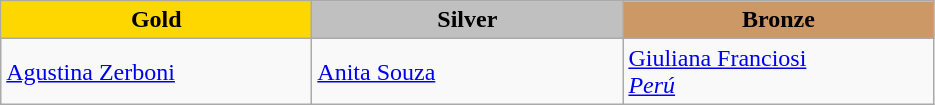<table class="wikitable" style="text-align:left">
<tr align="center">
<td width=200 bgcolor=gold><strong>Gold</strong></td>
<td width=200 bgcolor=silver><strong>Silver</strong></td>
<td width=200 bgcolor=CC9966><strong>Bronze</strong></td>
</tr>
<tr>
<td><a href='#'>Agustina Zerboni</a><br><em></em></td>
<td><a href='#'>Anita Souza</a><br><em></em></td>
<td><a href='#'>Giuliana Franciosi</a><br><em> <a href='#'>Perú</a></em></td>
</tr>
</table>
